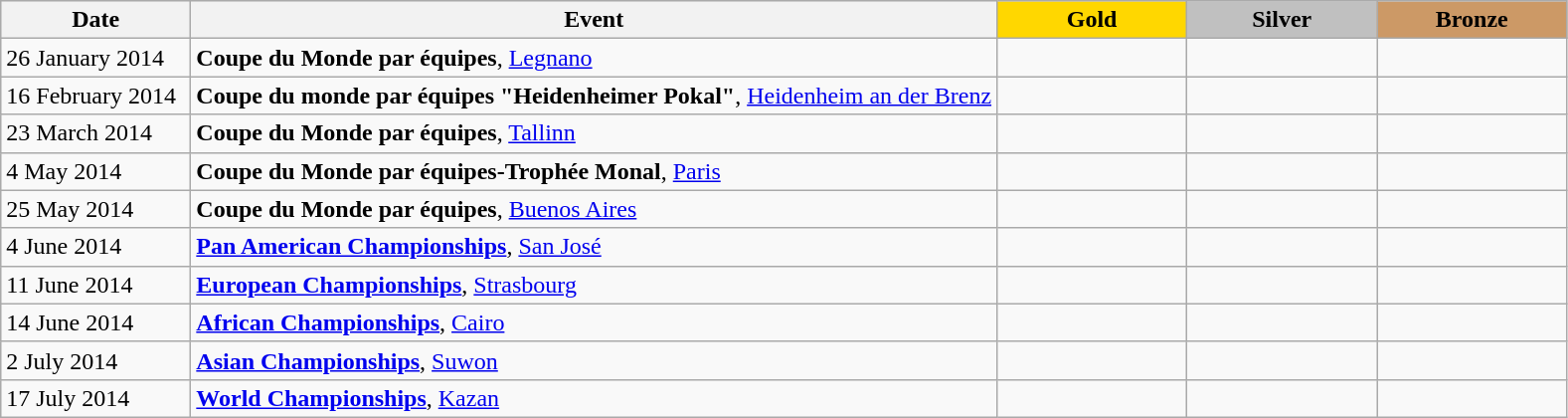<table class="wikitable plainrowheaders" border="1" style="font-size:100%">
<tr style="text-align:center; background-color:#efefef;">
<th scope=col style="width:120px;">Date</th>
<th scope=col>Event</th>
<th scope=col style="width:120px; background: gold;">Gold</th>
<th scope=col style="width:120px; background: silver;">Silver</th>
<th scope=col style="width:120px; background: #cc9966;">Bronze</th>
</tr>
<tr>
<td>26 January 2014</td>
<td><strong>Coupe du Monde par équipes</strong>, <a href='#'>Legnano</a></td>
<td></td>
<td></td>
<td></td>
</tr>
<tr>
<td>16 February 2014</td>
<td><strong>Coupe du monde par équipes "Heidenheimer Pokal"</strong>, <a href='#'>Heidenheim an der Brenz</a></td>
<td></td>
<td></td>
<td></td>
</tr>
<tr>
<td>23 March 2014</td>
<td><strong>Coupe du Monde par équipes</strong>, <a href='#'>Tallinn</a></td>
<td></td>
<td></td>
<td></td>
</tr>
<tr>
<td>4 May 2014</td>
<td><strong>Coupe du Monde par équipes-Trophée Monal</strong>, <a href='#'>Paris</a></td>
<td></td>
<td></td>
<td></td>
</tr>
<tr>
<td>25 May 2014</td>
<td><strong>Coupe du Monde par équipes</strong>, <a href='#'>Buenos Aires</a></td>
<td></td>
<td></td>
<td></td>
</tr>
<tr>
<td>4 June 2014</td>
<td><strong><a href='#'>Pan American Championships</a></strong>, <a href='#'>San José</a></td>
<td></td>
<td></td>
<td></td>
</tr>
<tr>
<td>11 June 2014</td>
<td><strong><a href='#'>European Championships</a></strong>, <a href='#'>Strasbourg</a></td>
<td></td>
<td></td>
<td></td>
</tr>
<tr>
<td>14 June 2014</td>
<td><strong><a href='#'>African Championships</a></strong>, <a href='#'>Cairo</a></td>
<td></td>
<td></td>
<td></td>
</tr>
<tr>
<td>2 July 2014</td>
<td><strong><a href='#'>Asian Championships</a></strong>, <a href='#'>Suwon</a></td>
<td></td>
<td></td>
<td></td>
</tr>
<tr>
<td>17 July 2014</td>
<td><strong><a href='#'>World Championships</a></strong>, <a href='#'>Kazan</a></td>
<td></td>
<td></td>
<td></td>
</tr>
</table>
